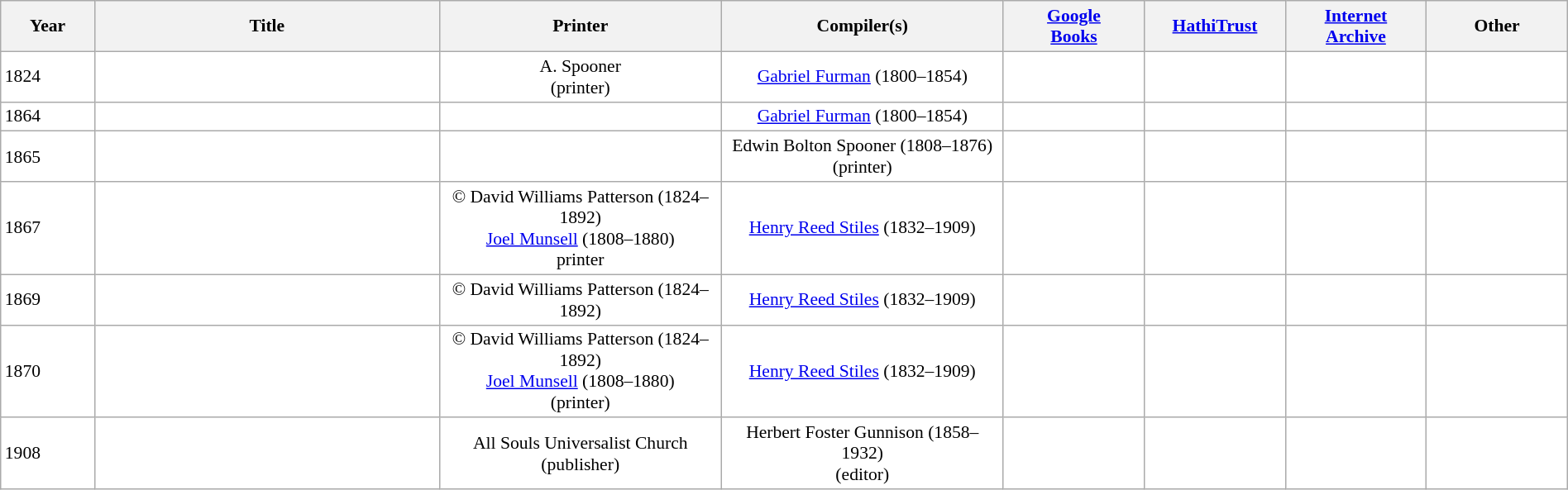<table class="wikitable collapsible sortable" border="0" cellpadding="1" style="color:black; background-color: #FFFFFF; font-size: 90%; width:100%">
<tr>
<th>Year</th>
<th>Title</th>
<th>Printer</th>
<th>Compiler(s)</th>
<th><a href='#'>Google<br>Books</a></th>
<th><a href='#'>HathiTrust</a></th>
<th><a href='#'>Internet<br>Archive</a></th>
<th>Other</th>
</tr>
<tr>
<td width="6%">1824</td>
<td width="22%" width="18%" data-sort-value="notes 1824"></td>
<td style="text-align:center" width="18%" data-sort-value="spooner 1824">A. Spooner<br>(printer)</td>
<td style="text-align:center" width="18%" data-sort-value="furman 1824"><a href='#'>Gabriel Furman</a> (1800–1854)</td>
<td style="text-align:center" width="9%" data-sort-value="harvard 1824"></td>
<td style="text-align:center" width="9%"></td>
<td style="text-align:center" width="9%"></td>
<td style="text-align:center" width="9%"></td>
</tr>
<tr>
<td width="6%">1864</td>
<td width="22%" width="18%" data-sort-value="notes 1864"></td>
<td style="text-align:center" width="18%"></td>
<td style="text-align:center" width="18%" data-sort-value="furman 1864"><a href='#'>Gabriel Furman</a> (1800–1854)</td>
<td style="text-align:center" width="9%"></td>
<td style="text-align:center" width="9%"></td>
<td style="text-align:center" width="9%" data-sort-value="cornell 1864"></td>
<td style="text-align:center" width="9%"></td>
</tr>
<tr>
<td width="6%">1865</td>
<td width="22%" width="18%" data-sort-value="notes 1865"></td>
<td style="text-align:center" width="18%"></td>
<td style="text-align:center" width="18%" data-sort-value="spooner 1865">Edwin Bolton Spooner (1808–1876)<br>(printer)</td>
<td style="text-align:center" width="9%" data-sort-value="wisconsin 1865"></td>
<td style="text-align:center" width="9%"></td>
<td style="text-align:center" width="9%"></td>
<td style="text-align:center" width="9%"></td>
</tr>
<tr>
<td width="6%">1867</td>
<td width="22%" width="18%" data-sort-value="History of 1867"></td>
<td style="text-align:center" width="18%" data-sort-value="patterson 1867">© David Williams Patterson (1824–1892)<br><a href='#'>Joel Munsell</a> (1808–1880)<br>printer</td>
<td style="text-align:center" width="18%" data-sort-value="stiles 1867"><a href='#'>Henry Reed Stiles</a> (1832–1909)</td>
<td style="text-align:center" width="9%" data-sort-value="michigan 1867"></td>
<td style="text-align:center" width="9%" data-sort-value="harvard 1867"></td>
<td style="text-align:center" width="9%" data-sort-value="allen 1867"></td>
<td style="text-align:center" width="9%"></td>
</tr>
<tr>
<td width="6%">1869</td>
<td width="22%" width="18%" data-sort-value="History of 1869"></td>
<td style="text-align:center" width="18%" data-sort-value="patterson 1869">© David Williams Patterson (1824–1892)</td>
<td style="text-align:center" width="18%" data-sort-value="stiles 1869"><a href='#'>Henry Reed Stiles</a> (1832–1909)</td>
<td style="text-align:center" width="9%" data-sort-value="michigan 1869"></td>
<td style="text-align:center" width="9%" data-sort-value="cornell 1869"></td>
<td style="text-align:center" width="9%" data-sort-value="allen 1869"></td>
<td style="text-align:center" width="9%"></td>
</tr>
<tr>
<td width="6%">1870</td>
<td width="22%" width="18%" data-sort-value="History of 1870"></td>
<td style="text-align:center" width="18%" data-sort-value="patterson 1870">© David Williams Patterson (1824–1892)<br><a href='#'>Joel Munsell</a> (1808–1880)<br>(printer)</td>
<td style="text-align:center" width="18%" data-sort-value="stiles 1870"><a href='#'>Henry Reed Stiles</a> (1832–1909)</td>
<td style="text-align:center" width="9%" data-sort-value="michigan 1870"></td>
<td style="text-align:center" width="9%" data-sort-value="harvard 1870"></td>
<td style="text-align:center" width="9%"></td>
<td style="text-align:center" width="9%"></td>
</tr>
<tr>
<td width="6%;" data-sort-value="1908">1908</td>
<td width="22%" data-sort-value="harlem 1881"></td>
<td style="text-align:center" width="18%" data-sort-value="all souls 1908">All Souls Universalist Church<br>(publisher)</td>
<td style="text-align:center" width="18%" data-sort-value="gunnison 1908">Herbert Foster Gunnison (1858–1932)<br>(editor)</td>
<td style="text-align:center" width="9%" data-sort-value="harvard 1908"></td>
<td style="text-align:center" width="9%" data-sort-value="nypl 1881"></td>
<td style="text-align:center" width="9%" data-sort-value="harvard 1908"></td>
<td style="text-align:center" width="9%"></td>
</tr>
</table>
